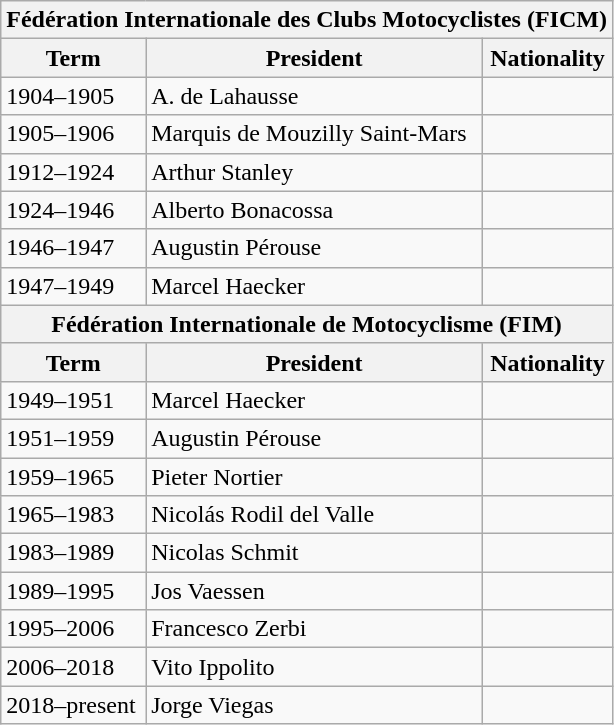<table class="wikitable">
<tr>
<th colspan="3">Fédération Internationale des Clubs Motocyclistes (FICM)</th>
</tr>
<tr>
<th>Term</th>
<th>President</th>
<th>Nationality</th>
</tr>
<tr>
<td>1904–1905</td>
<td>A. de Lahausse</td>
<td></td>
</tr>
<tr>
<td>1905–1906</td>
<td>Marquis de Mouzilly Saint-Mars</td>
<td></td>
</tr>
<tr>
<td>1912–1924</td>
<td>Arthur Stanley</td>
<td></td>
</tr>
<tr>
<td>1924–1946</td>
<td>Alberto Bonacossa</td>
<td></td>
</tr>
<tr>
<td>1946–1947</td>
<td>Augustin Pérouse</td>
<td></td>
</tr>
<tr>
<td>1947–1949</td>
<td>Marcel Haecker</td>
<td></td>
</tr>
<tr>
<th colspan="3"><strong>Fédération Internationale de Motocyclisme</strong> (FIM)</th>
</tr>
<tr>
<th>Term</th>
<th>President</th>
<th>Nationality</th>
</tr>
<tr>
<td>1949–1951</td>
<td>Marcel Haecker</td>
<td></td>
</tr>
<tr>
<td>1951–1959</td>
<td>Augustin Pérouse</td>
<td></td>
</tr>
<tr>
<td>1959–1965</td>
<td>Pieter Nortier</td>
<td></td>
</tr>
<tr>
<td>1965–1983</td>
<td>Nicolás Rodil del Valle</td>
<td></td>
</tr>
<tr>
<td>1983–1989</td>
<td>Nicolas Schmit</td>
<td></td>
</tr>
<tr>
<td>1989–1995</td>
<td>Jos Vaessen</td>
<td></td>
</tr>
<tr>
<td>1995–2006</td>
<td>Francesco Zerbi</td>
<td></td>
</tr>
<tr>
<td>2006–2018</td>
<td>Vito Ippolito</td>
<td></td>
</tr>
<tr>
<td>2018–present</td>
<td>Jorge Viegas</td>
<td></td>
</tr>
</table>
